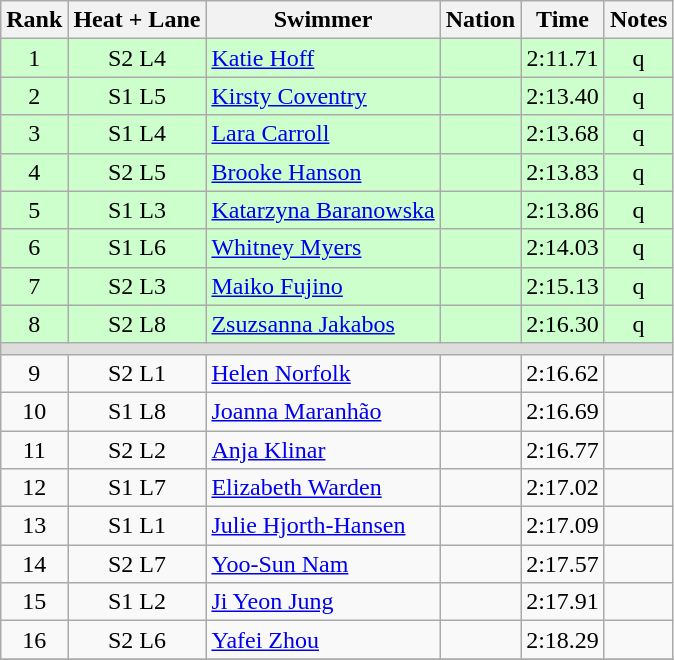<table class="wikitable sortable" style="text-align:center">
<tr>
<th>Rank</th>
<th>Heat + Lane</th>
<th>Swimmer</th>
<th>Nation</th>
<th>Time</th>
<th>Notes</th>
</tr>
<tr bgcolor=ccffcc>
<td>1</td>
<td>S2 L4</td>
<td align=left><a href='#'>Katie Hoff</a></td>
<td align=left></td>
<td>2:11.71</td>
<td>q</td>
</tr>
<tr bgcolor=ccffcc>
<td>2</td>
<td>S1 L5</td>
<td align=left><a href='#'>Kirsty Coventry</a></td>
<td align=left></td>
<td>2:13.40</td>
<td>q</td>
</tr>
<tr bgcolor=ccffcc>
<td>3</td>
<td>S1 L4</td>
<td align=left><a href='#'>Lara Carroll</a></td>
<td align=left></td>
<td>2:13.68</td>
<td>q</td>
</tr>
<tr bgcolor=ccffcc>
<td>4</td>
<td>S2 L5</td>
<td align=left><a href='#'>Brooke Hanson</a></td>
<td align=left></td>
<td>2:13.83</td>
<td>q</td>
</tr>
<tr bgcolor=ccffcc>
<td>5</td>
<td>S1 L3</td>
<td align=left><a href='#'>Katarzyna Baranowska</a></td>
<td align=left></td>
<td>2:13.86</td>
<td>q</td>
</tr>
<tr bgcolor=ccffcc>
<td>6</td>
<td>S1 L6</td>
<td align=left><a href='#'>Whitney Myers</a></td>
<td align=left></td>
<td>2:14.03</td>
<td>q</td>
</tr>
<tr bgcolor=ccffcc>
<td>7</td>
<td>S2 L3</td>
<td align=left><a href='#'>Maiko Fujino</a></td>
<td align=left></td>
<td>2:15.13</td>
<td>q</td>
</tr>
<tr bgcolor=ccffcc>
<td>8</td>
<td>S2 L8</td>
<td align=left><a href='#'>Zsuzsanna Jakabos</a></td>
<td align=left></td>
<td>2:16.30</td>
<td>q</td>
</tr>
<tr bgcolor=#DDDDDD>
<td colspan=6></td>
</tr>
<tr>
<td>9</td>
<td>S2 L1</td>
<td align=left><a href='#'>Helen Norfolk</a></td>
<td align=left></td>
<td>2:16.62</td>
<td></td>
</tr>
<tr>
<td>10</td>
<td>S1 L8</td>
<td align=left><a href='#'>Joanna Maranhão</a></td>
<td align=left></td>
<td>2:16.69</td>
<td></td>
</tr>
<tr>
<td>11</td>
<td>S2 L2</td>
<td align=left><a href='#'>Anja Klinar</a></td>
<td align=left></td>
<td>2:16.77</td>
<td></td>
</tr>
<tr>
<td>12</td>
<td>S1 L7</td>
<td align=left><a href='#'>Elizabeth Warden</a></td>
<td align=left></td>
<td>2:17.02</td>
<td></td>
</tr>
<tr>
<td>13</td>
<td>S1 L1</td>
<td align=left><a href='#'>Julie Hjorth-Hansen</a></td>
<td align=left></td>
<td>2:17.09</td>
<td></td>
</tr>
<tr>
<td>14</td>
<td>S2 L7</td>
<td align=left><a href='#'>Yoo-Sun Nam</a></td>
<td align=left></td>
<td>2:17.57</td>
<td></td>
</tr>
<tr>
<td>15</td>
<td>S1 L2</td>
<td align=left><a href='#'>Ji Yeon Jung</a></td>
<td align=left></td>
<td>2:17.91</td>
<td></td>
</tr>
<tr>
<td>16</td>
<td>S2 L6</td>
<td align=left><a href='#'>Yafei Zhou</a></td>
<td align=left></td>
<td>2:18.29</td>
<td></td>
</tr>
<tr>
</tr>
</table>
